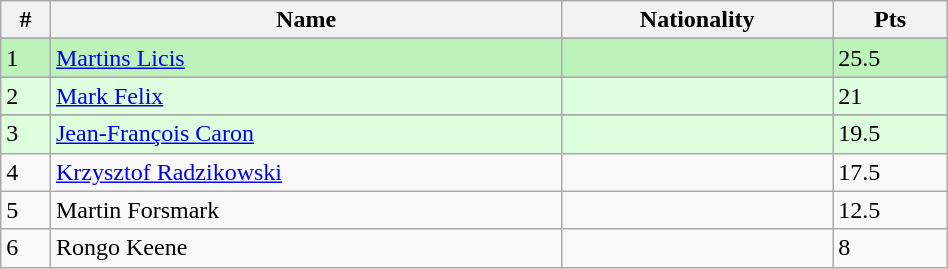<table class="wikitable" style="display: inline-table;width: 50%;">
<tr>
<th>#</th>
<th>Name</th>
<th>Nationality</th>
<th>Pts</th>
</tr>
<tr>
</tr>
<tr bgcolor=bbf3bb>
<td>1</td>
<td><a href='#'>Martins Licis</a></td>
<td></td>
<td>25.5</td>
</tr>
<tr>
</tr>
<tr bgcolor=ddffdd>
<td>2</td>
<td><a href='#'>Mark Felix</a></td>
<td></td>
<td>21</td>
</tr>
<tr>
</tr>
<tr bgcolor=ddffdd>
<td>3</td>
<td><a href='#'>Jean-François Caron</a></td>
<td></td>
<td>19.5</td>
</tr>
<tr>
<td>4</td>
<td><a href='#'>Krzysztof Radzikowski</a></td>
<td></td>
<td>17.5</td>
</tr>
<tr>
<td>5</td>
<td>Martin Forsmark</td>
<td></td>
<td>12.5</td>
</tr>
<tr>
<td>6</td>
<td>Rongo Keene</td>
<td></td>
<td>8</td>
</tr>
</table>
